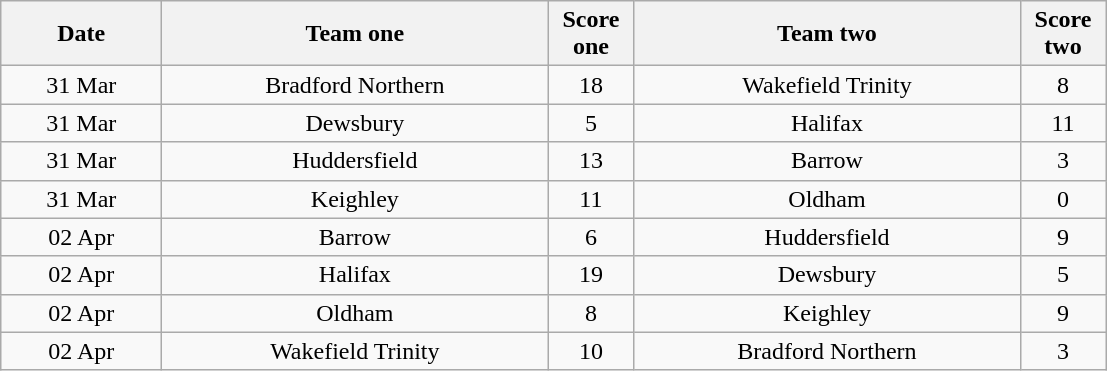<table class="wikitable" style="text-align: center">
<tr>
<th width=100>Date</th>
<th width=250>Team one</th>
<th width=50>Score one</th>
<th width=250>Team two</th>
<th width=50>Score two</th>
</tr>
<tr>
<td>31 Mar</td>
<td>Bradford Northern</td>
<td>18</td>
<td>Wakefield Trinity</td>
<td>8</td>
</tr>
<tr>
<td>31 Mar</td>
<td>Dewsbury</td>
<td>5</td>
<td>Halifax</td>
<td>11</td>
</tr>
<tr>
<td>31 Mar</td>
<td>Huddersfield</td>
<td>13</td>
<td>Barrow</td>
<td>3</td>
</tr>
<tr>
<td>31 Mar</td>
<td>Keighley</td>
<td>11</td>
<td>Oldham</td>
<td>0</td>
</tr>
<tr>
<td>02 Apr</td>
<td>Barrow</td>
<td>6</td>
<td>Huddersfield</td>
<td>9</td>
</tr>
<tr>
<td>02 Apr</td>
<td>Halifax</td>
<td>19</td>
<td>Dewsbury</td>
<td>5</td>
</tr>
<tr>
<td>02 Apr</td>
<td>Oldham</td>
<td>8</td>
<td>Keighley</td>
<td>9</td>
</tr>
<tr>
<td>02 Apr</td>
<td>Wakefield Trinity</td>
<td>10</td>
<td>Bradford Northern</td>
<td>3</td>
</tr>
</table>
